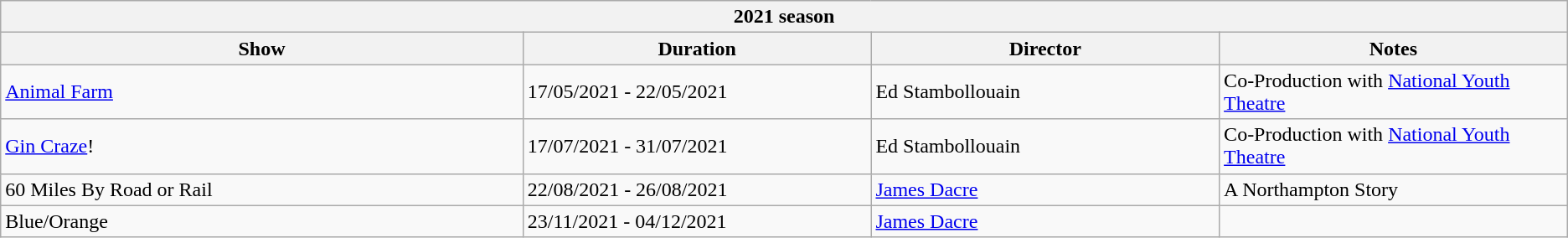<table class="wikitable collapsible autocollapse">
<tr>
<th colspan="4">2021 season</th>
</tr>
<tr>
<th width="30%">Show</th>
<th width="20%">Duration</th>
<th width="20%">Director</th>
<th width="20%">Notes</th>
</tr>
<tr>
<td><a href='#'>Animal Farm</a></td>
<td>17/05/2021 - 22/05/2021</td>
<td>Ed Stambollouain</td>
<td>Co-Production with <a href='#'>National Youth Theatre</a></td>
</tr>
<tr>
<td><a href='#'>Gin Craze</a>!</td>
<td>17/07/2021 - 31/07/2021</td>
<td>Ed Stambollouain</td>
<td>Co-Production with <a href='#'>National Youth Theatre</a></td>
</tr>
<tr>
<td>60 Miles By Road or Rail</td>
<td>22/08/2021 - 26/08/2021</td>
<td><a href='#'>James Dacre</a></td>
<td>A Northampton Story</td>
</tr>
<tr>
<td>Blue/Orange</td>
<td>23/11/2021 - 04/12/2021</td>
<td><a href='#'>James Dacre</a></td>
<td></td>
</tr>
</table>
